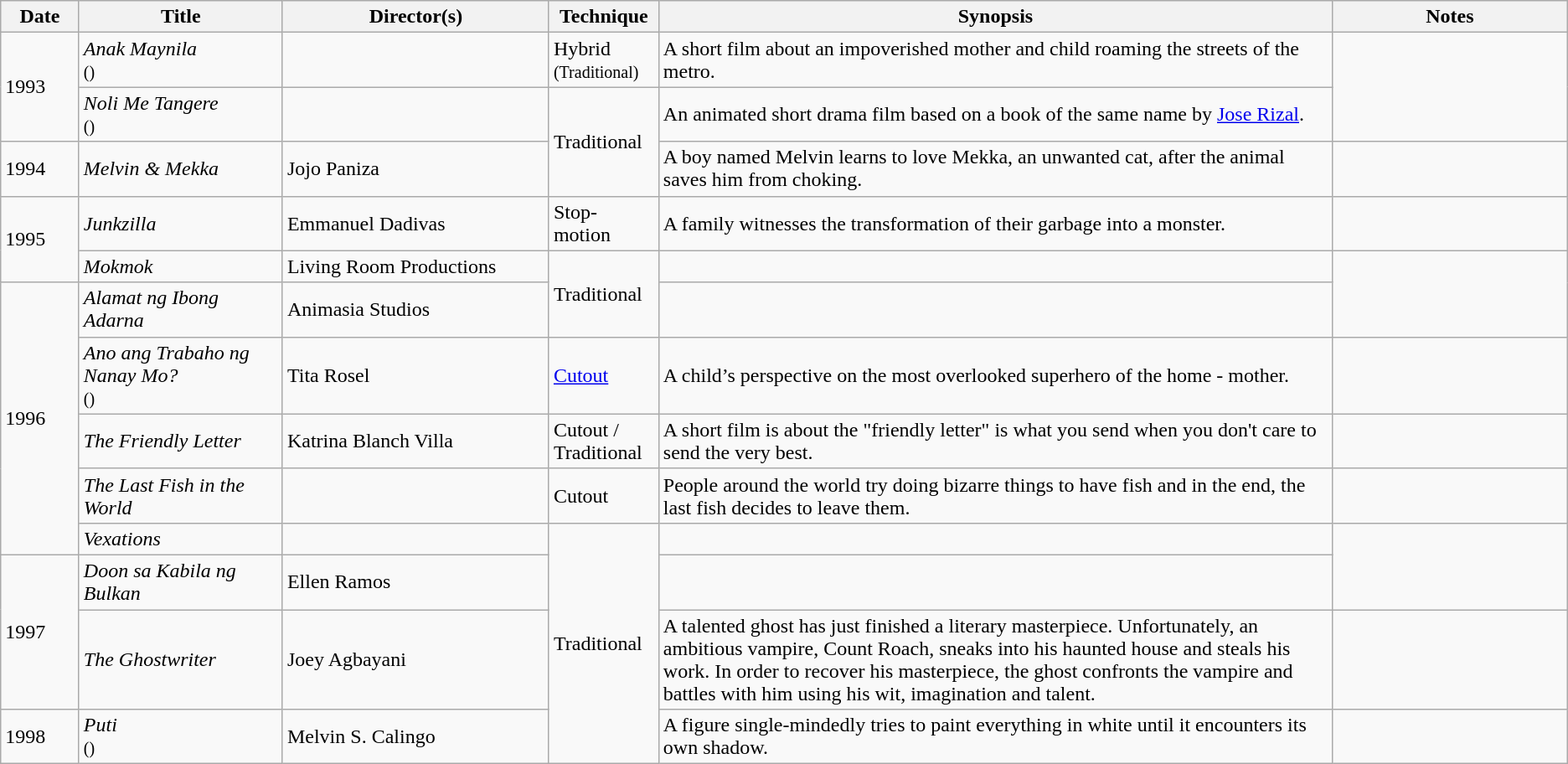<table class="wikitable sortable">
<tr>
<th width="5%">Date</th>
<th width="13%">Title</th>
<th width="17%">Director(s)</th>
<th width="7%">Technique</th>
<th width="43%">Synopsis</th>
<th width="15%">Notes</th>
</tr>
<tr>
<td rowspan="2">1993</td>
<td><em>Anak Maynila</em><br><small>()</small></td>
<td></td>
<td>Hybrid<br><small>(Traditional)</small></td>
<td>A short film about an impoverished mother and child roaming the streets of the metro.</td>
<td rowspan="2"></td>
</tr>
<tr>
<td><em>Noli Me Tangere</em><br><small>()</small></td>
<td></td>
<td rowspan="2">Traditional</td>
<td>An animated short drama film based on a book of the same name by <a href='#'>Jose Rizal</a>.</td>
</tr>
<tr>
<td>1994</td>
<td><em>Melvin & Mekka</em></td>
<td>Jojo Paniza</td>
<td>A boy named Melvin learns to love Mekka, an unwanted cat, after the animal saves him from choking.</td>
<td></td>
</tr>
<tr>
<td rowspan="2">1995</td>
<td><em>Junkzilla</em></td>
<td>Emmanuel Dadivas</td>
<td>Stop-motion</td>
<td>A family witnesses the transformation of their garbage into a monster.</td>
<td></td>
</tr>
<tr>
<td><em>Mokmok</em></td>
<td>Living Room Productions</td>
<td rowspan="2">Traditional</td>
<td></td>
<td rowspan="2"></td>
</tr>
<tr>
<td rowspan="5">1996</td>
<td><em>Alamat ng Ibong Adarna</em></td>
<td>Animasia Studios</td>
<td></td>
</tr>
<tr>
<td><em>Ano ang Trabaho ng Nanay Mo?</em><br><small>()</small></td>
<td>Tita Rosel</td>
<td><a href='#'>Cutout</a></td>
<td>A child’s perspective on the most overlooked superhero of the home - mother.</td>
<td></td>
</tr>
<tr>
<td><em>The Friendly Letter</em></td>
<td>Katrina Blanch Villa</td>
<td>Cutout / Traditional</td>
<td>A short film is about the "friendly letter" is what you send when you don't care to send the very best.</td>
<td></td>
</tr>
<tr>
<td><em>The Last Fish in the World</em></td>
<td></td>
<td>Cutout</td>
<td>People around the world try doing bizarre things to have fish and in the end, the last fish decides to leave them.</td>
<td></td>
</tr>
<tr>
<td><em>Vexations</em></td>
<td></td>
<td rowspan="4">Traditional</td>
<td></td>
<td rowspan="2"></td>
</tr>
<tr>
<td rowspan="2">1997</td>
<td><em>Doon sa Kabila ng Bulkan</em></td>
<td>Ellen Ramos</td>
<td></td>
</tr>
<tr>
<td><em>The Ghostwriter</em></td>
<td>Joey Agbayani</td>
<td>A talented ghost has just finished a literary masterpiece. Unfortunately, an ambitious vampire, Count Roach, sneaks into his haunted house and steals his work. In order to recover his masterpiece, the ghost confronts the vampire and battles with him using his wit, imagination and talent.</td>
<td></td>
</tr>
<tr>
<td>1998</td>
<td><em>Puti</em><br><small>()</small></td>
<td>Melvin S. Calingo</td>
<td>A figure single-mindedly tries to paint everything in white until it encounters its own shadow.</td>
<td></td>
</tr>
</table>
